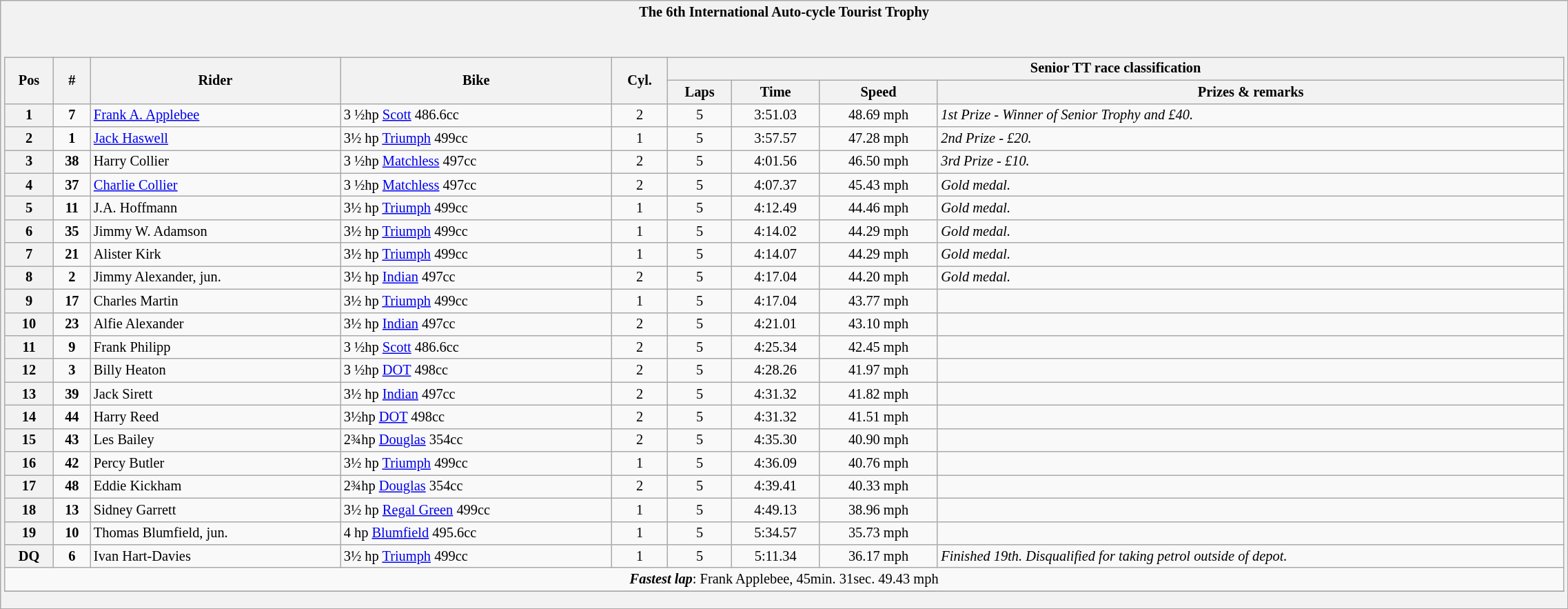<table class="wikitable" style="width:120%; font-size:85%;">
<tr>
<th style="border: 0;"> The 6th International Auto-cycle Tourist Trophy</th>
</tr>
<tr>
<td style="background: #f2f2f2; border: 0; text-align: center;"><br><table class="wikitable" style="width:100%;">
<tr bgcolor="#efefef">
<th rowspan="2">Pos</th>
<th rowspan="2">#</th>
<th rowspan="2">Rider</th>
<th rowspan="2">Bike</th>
<th rowspan="2">Cyl.</th>
<th colspan="4">Senior TT race classification</th>
</tr>
<tr>
<th>Laps</th>
<th>Time</th>
<th>Speed</th>
<th>Prizes & remarks</th>
</tr>
<tr>
<th align="center">1</th>
<td align="center"><strong>7</strong></td>
<td align="left"> <a href='#'>Frank A. Applebee</a></td>
<td align="left">3 ½hp <a href='#'>Scott</a> 486.6cc</td>
<td align="center">2</td>
<td align="center">5</td>
<td>3:51.03</td>
<td>48.69 mph</td>
<td align="left"><em>1st Prize - Winner of Senior Trophy and £40.</em></td>
</tr>
<tr>
<th align="center">2</th>
<td align="center"><strong>1</strong></td>
<td align="left"> <a href='#'>Jack Haswell</a></td>
<td align="left">3½ hp <a href='#'>Triumph</a> 499cc</td>
<td align="center">1</td>
<td align="center">5</td>
<td>3:57.57</td>
<td>47.28 mph</td>
<td align="left"><em>2nd Prize - £20.</em></td>
</tr>
<tr>
<th align="center">3</th>
<td align="center"><strong>38</strong></td>
<td align="left"> Harry Collier</td>
<td align="left">3 ½hp <a href='#'>Matchless</a> 497cc</td>
<td align="center">2</td>
<td align="center">5</td>
<td>4:01.56</td>
<td>46.50 mph</td>
<td align="left"><em>3rd Prize - £10.</em></td>
</tr>
<tr>
<th align="center">4</th>
<td align="center"><strong>37</strong></td>
<td align="left"> <a href='#'>Charlie Collier</a></td>
<td align="left">3 ½hp <a href='#'>Matchless</a> 497cc</td>
<td align="center">2</td>
<td align="center">5</td>
<td>4:07.37</td>
<td>45.43 mph</td>
<td align="left"><em>Gold medal.</em></td>
</tr>
<tr>
<th align="center">5</th>
<td align="center"><strong>11</strong></td>
<td align="left"> J.A. Hoffmann</td>
<td align="left">3½ hp <a href='#'>Triumph</a> 499cc</td>
<td align="center">1</td>
<td align="center">5</td>
<td>4:12.49</td>
<td>44.46 mph</td>
<td align="left"><em>Gold medal.</em></td>
</tr>
<tr>
<th align="center">6</th>
<td align="center"><strong>35</strong></td>
<td align="left"> Jimmy W. Adamson</td>
<td align="left">3½ hp <a href='#'>Triumph</a> 499cc</td>
<td align="center">1</td>
<td align="center">5</td>
<td>4:14.02</td>
<td>44.29 mph</td>
<td align="left"><em>Gold medal.</em></td>
</tr>
<tr>
<th align="center">7</th>
<td align="center"><strong>21</strong></td>
<td align="left"> Alister Kirk</td>
<td align="left">3½ hp <a href='#'>Triumph</a> 499cc</td>
<td align="center">1</td>
<td align="center">5</td>
<td>4:14.07</td>
<td>44.29 mph</td>
<td align="left"><em>Gold medal.</em></td>
</tr>
<tr>
<th align="center">8</th>
<td align="center"><strong>2</strong></td>
<td align="left"> Jimmy Alexander, jun.</td>
<td align="left">3½  hp <a href='#'>Indian</a> 497cc</td>
<td align="center">2</td>
<td align="center">5</td>
<td>4:17.04</td>
<td>44.20 mph</td>
<td align="left"><em>Gold medal.</em></td>
</tr>
<tr>
<th align="center">9</th>
<td align="center"><strong>17</strong></td>
<td align="left"> Charles Martin</td>
<td align="left">3½ hp <a href='#'>Triumph</a> 499cc</td>
<td align="center">1</td>
<td align="center">5</td>
<td>4:17.04</td>
<td>43.77 mph</td>
<td align="left"></td>
</tr>
<tr>
<th align="center">10</th>
<td align="center"><strong>23</strong></td>
<td align="left"> Alfie Alexander</td>
<td align="left">3½  hp <a href='#'>Indian</a> 497cc</td>
<td align="center">2</td>
<td align="center">5</td>
<td>4:21.01</td>
<td>43.10 mph</td>
<td align="left"></td>
</tr>
<tr>
<th align="center">11</th>
<td align="center"><strong>9</strong></td>
<td align="left"> Frank Philipp</td>
<td align="left">3 ½hp <a href='#'>Scott</a> 486.6cc</td>
<td align="center">2</td>
<td align="center">5</td>
<td>4:25.34</td>
<td>42.45 mph</td>
<td align="left"></td>
</tr>
<tr>
<th align="center">12</th>
<td align="center"><strong>3</strong></td>
<td align="left"> Billy Heaton</td>
<td align="left">3 ½hp <a href='#'>DOT</a> 498cc</td>
<td align="center">2</td>
<td align="center">5</td>
<td>4:28.26</td>
<td>41.97 mph</td>
<td align="left"></td>
</tr>
<tr>
<th align="center">13</th>
<td align="center"><strong>39</strong></td>
<td align="left"> Jack Sirett</td>
<td align="left">3½  hp <a href='#'>Indian</a> 497cc</td>
<td align="center">2</td>
<td align="center">5</td>
<td>4:31.32</td>
<td>41.82 mph</td>
<td align="left"></td>
</tr>
<tr>
<th align="center">14</th>
<td align="center"><strong>44</strong></td>
<td align="left"> Harry Reed</td>
<td align="left">3½hp <a href='#'>DOT</a> 498cc</td>
<td align="center">2</td>
<td align="center">5</td>
<td>4:31.32</td>
<td>41.51 mph</td>
<td align="left"></td>
</tr>
<tr>
<th align="center">15</th>
<td align="center"><strong>43</strong></td>
<td align="left"> Les Bailey</td>
<td align="left">2¾hp <a href='#'>Douglas</a> 354cc</td>
<td align="center">2</td>
<td align="center">5</td>
<td>4:35.30</td>
<td>40.90 mph</td>
<td align="left"></td>
</tr>
<tr>
<th align="center">16</th>
<td align="center"><strong>42</strong></td>
<td align="left"> Percy Butler</td>
<td align="left">3½ hp <a href='#'>Triumph</a> 499cc</td>
<td align="center">1</td>
<td align="center">5</td>
<td>4:36.09</td>
<td>40.76 mph</td>
<td align="left"></td>
</tr>
<tr>
<th align="center">17</th>
<td align="center"><strong>48</strong></td>
<td align="left"> Eddie Kickham</td>
<td align="left">2¾hp <a href='#'>Douglas</a> 354cc</td>
<td align="center">2</td>
<td align="center">5</td>
<td>4:39.41</td>
<td>40.33 mph</td>
<td align="left"></td>
</tr>
<tr>
<th align="center">18</th>
<td align="center"><strong>13</strong></td>
<td align="left"> Sidney Garrett</td>
<td align="left">3½ hp <a href='#'>Regal Green</a> 499cc</td>
<td align="center">1</td>
<td align="center">5</td>
<td>4:49.13</td>
<td>38.96 mph</td>
<td align="left"></td>
</tr>
<tr>
<th align="center">19</th>
<td align="center"><strong>10</strong></td>
<td align="left"> Thomas Blumfield, jun.</td>
<td align="left">4 hp <a href='#'>Blumfield</a> 495.6cc</td>
<td align="center">1</td>
<td align="center">5</td>
<td>5:34.57</td>
<td>35.73 mph</td>
<td align="left"></td>
</tr>
<tr>
<th align="center">DQ</th>
<td align="center"><strong>6</strong></td>
<td align="left"> Ivan Hart-Davies</td>
<td align="left">3½ hp <a href='#'>Triumph</a> 499cc</td>
<td align="center">1</td>
<td align="center">5</td>
<td>5:11.34</td>
<td>36.17 mph</td>
<td align="left"><em>Finished 19th. Disqualified for taking petrol outside of depot.</em></td>
</tr>
<tr>
<td colspan=14><strong><em>Fastest lap</em></strong>: Frank Applebee, 45min. 31sec. 49.43 mph</td>
</tr>
<tr>
</tr>
</table>
</td>
</tr>
</table>
